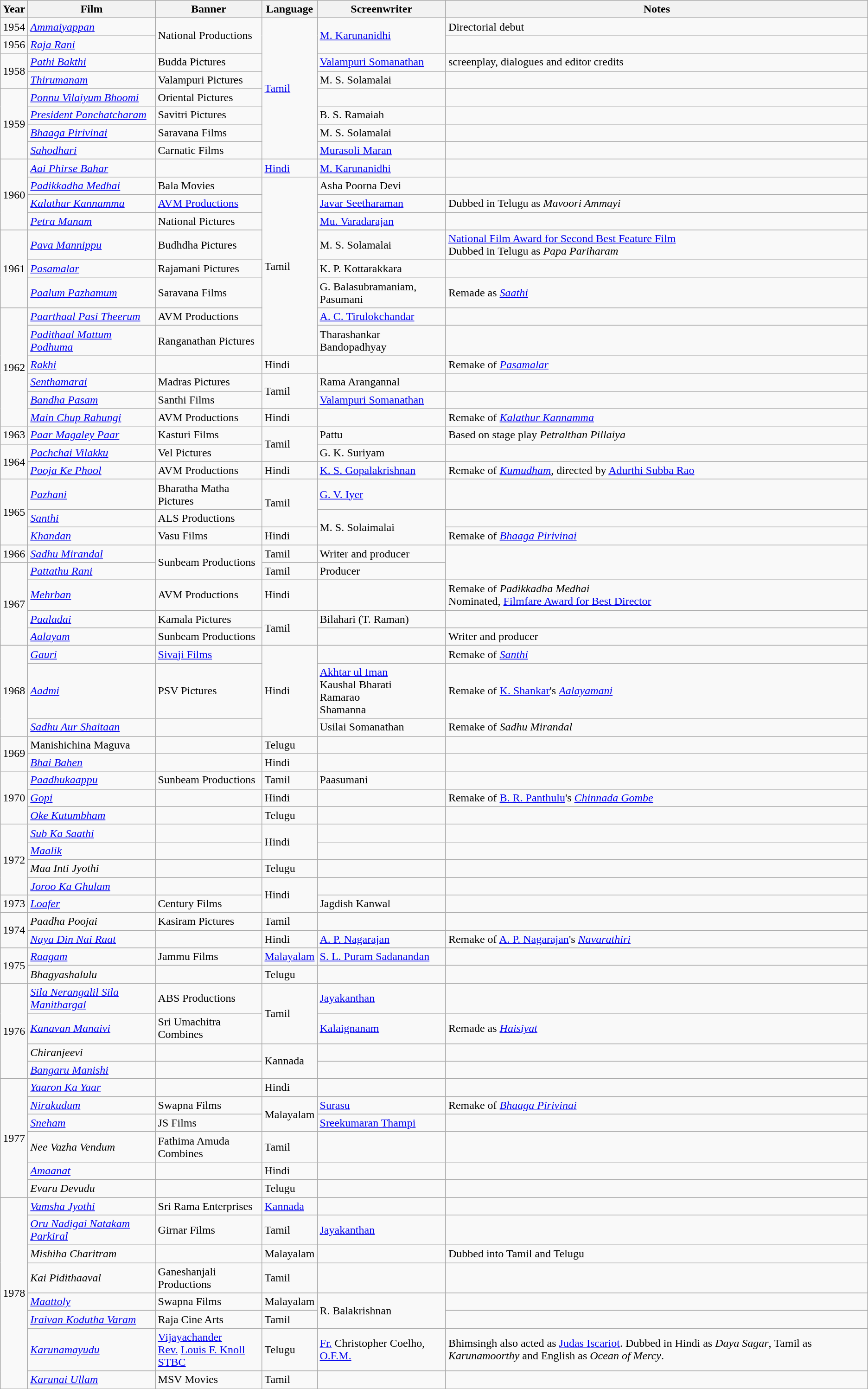<table class="wikitable sortable">
<tr>
<th>Year</th>
<th>Film</th>
<th>Banner</th>
<th>Language</th>
<th>Screenwriter</th>
<th>Notes</th>
</tr>
<tr>
<td>1954</td>
<td><em><a href='#'>Ammaiyappan</a></em></td>
<td rowspan="2">National Productions</td>
<td rowspan="8"><a href='#'>Tamil</a></td>
<td rowspan="2"><a href='#'>M. Karunanidhi</a></td>
<td>Directorial debut</td>
</tr>
<tr>
<td>1956</td>
<td><em><a href='#'>Raja Rani</a></em></td>
<td></td>
</tr>
<tr>
<td rowspan="2">1958</td>
<td><em><a href='#'>Pathi Bakthi</a></em></td>
<td>Budda Pictures</td>
<td><a href='#'>Valampuri Somanathan</a></td>
<td>screenplay, dialogues and editor credits</td>
</tr>
<tr>
<td><em><a href='#'>Thirumanam</a></em></td>
<td>Valampuri Pictures</td>
<td>M. S. Solamalai</td>
<td></td>
</tr>
<tr>
<td rowspan="4">1959</td>
<td><em><a href='#'>Ponnu Vilaiyum Bhoomi</a></em></td>
<td>Oriental Pictures</td>
<td></td>
</tr>
<tr>
<td><em><a href='#'>President Panchatcharam</a></em></td>
<td>Savitri Pictures</td>
<td>B. S. Ramaiah</td>
<td></td>
</tr>
<tr>
<td><em><a href='#'>Bhaaga Pirivinai</a></em></td>
<td>Saravana Films</td>
<td>M. S. Solamalai</td>
<td></td>
</tr>
<tr>
<td><em><a href='#'>Sahodhari</a></em></td>
<td>Carnatic Films</td>
<td><a href='#'>Murasoli Maran</a></td>
<td></td>
</tr>
<tr>
<td rowspan="4">1960</td>
<td><em><a href='#'>Aai Phirse Bahar</a></em></td>
<td></td>
<td><a href='#'>Hindi</a></td>
<td><a href='#'>M. Karunanidhi</a></td>
<td></td>
</tr>
<tr>
<td><em><a href='#'>Padikkadha Medhai</a></em></td>
<td>Bala Movies</td>
<td rowspan="8">Tamil</td>
<td>Asha Poorna Devi</td>
<td></td>
</tr>
<tr>
<td><em><a href='#'>Kalathur Kannamma</a></em></td>
<td><a href='#'>AVM Productions</a></td>
<td><a href='#'>Javar Seetharaman</a></td>
<td>Dubbed in Telugu as <em>Mavoori Ammayi</em></td>
</tr>
<tr>
<td><em><a href='#'>Petra Manam</a></em></td>
<td>National Pictures</td>
<td><a href='#'>Mu. Varadarajan</a></td>
<td></td>
</tr>
<tr>
<td rowspan="3">1961</td>
<td><em><a href='#'>Pava Mannippu</a></em></td>
<td>Budhdha Pictures</td>
<td>M. S. Solamalai</td>
<td><a href='#'>National Film Award for Second Best Feature Film</a><br>Dubbed in Telugu as <em>Papa Pariharam</em></td>
</tr>
<tr>
<td><em><a href='#'>Pasamalar</a></em></td>
<td>Rajamani Pictures</td>
<td>K. P. Kottarakkara</td>
<td></td>
</tr>
<tr>
<td><em><a href='#'>Paalum Pazhamum</a></em></td>
<td>Saravana Films</td>
<td>G. Balasubramaniam, Pasumani</td>
<td>Remade as <em><a href='#'>Saathi</a></em></td>
</tr>
<tr>
<td rowspan="6">1962</td>
<td><em><a href='#'>Paarthaal Pasi Theerum</a></em></td>
<td>AVM Productions</td>
<td><a href='#'>A. C. Tirulokchandar</a></td>
<td></td>
</tr>
<tr>
<td><em><a href='#'>Padithaal Mattum Podhuma</a></em></td>
<td>Ranganathan Pictures</td>
<td>Tharashankar Bandopadhyay</td>
<td></td>
</tr>
<tr>
<td><em><a href='#'>Rakhi</a></em></td>
<td></td>
<td>Hindi</td>
<td></td>
<td>Remake of <em><a href='#'>Pasamalar</a></em></td>
</tr>
<tr>
<td><em><a href='#'>Senthamarai</a></em></td>
<td>Madras Pictures</td>
<td rowspan="2">Tamil</td>
<td>Rama Arangannal</td>
<td></td>
</tr>
<tr>
<td><em><a href='#'>Bandha Pasam</a></em></td>
<td>Santhi Films</td>
<td><a href='#'>Valampuri Somanathan</a></td>
<td></td>
</tr>
<tr>
<td><em><a href='#'>Main Chup Rahungi</a></em></td>
<td>AVM Productions</td>
<td>Hindi</td>
<td></td>
<td>Remake of <em><a href='#'>Kalathur Kannamma</a></em></td>
</tr>
<tr>
<td>1963</td>
<td><em><a href='#'>Paar Magaley Paar</a></em></td>
<td>Kasturi Films</td>
<td rowspan="2">Tamil</td>
<td>Pattu</td>
<td>Based on stage play <em>Petralthan Pillaiya</em></td>
</tr>
<tr>
<td rowspan="2">1964</td>
<td><em><a href='#'>Pachchai Vilakku</a></em></td>
<td>Vel Pictures</td>
<td>G. K. Suriyam</td>
<td></td>
</tr>
<tr>
<td><em><a href='#'>Pooja Ke Phool</a></em></td>
<td>AVM Productions</td>
<td>Hindi</td>
<td><a href='#'>K. S. Gopalakrishnan</a></td>
<td>Remake of <em><a href='#'>Kumudham</a></em>, directed by <a href='#'>Adurthi Subba Rao</a></td>
</tr>
<tr>
<td rowspan="3">1965</td>
<td><em><a href='#'>Pazhani</a></em></td>
<td>Bharatha Matha Pictures</td>
<td rowspan="2">Tamil</td>
<td><a href='#'>G. V. Iyer</a></td>
<td></td>
</tr>
<tr>
<td><em><a href='#'>Santhi</a></em></td>
<td>ALS Productions</td>
<td rowspan="2">M. S. Solaimalai</td>
<td></td>
</tr>
<tr>
<td><em><a href='#'>Khandan</a></em></td>
<td>Vasu Films</td>
<td>Hindi</td>
<td>Remake of <em><a href='#'>Bhaaga Pirivinai</a></em></td>
</tr>
<tr>
<td>1966</td>
<td><em><a href='#'>Sadhu Mirandal</a></em></td>
<td rowspan=2>Sunbeam Productions</td>
<td>Tamil</td>
<td>Writer and producer</td>
</tr>
<tr>
<td rowspan="4">1967</td>
<td><em><a href='#'>Pattathu Rani</a></em></td>
<td>Tamil</td>
<td>Producer</td>
</tr>
<tr>
<td><em><a href='#'>Mehrban</a></em></td>
<td>AVM Productions</td>
<td>Hindi</td>
<td></td>
<td>Remake of <em>Padikkadha Medhai</em><br>Nominated, <a href='#'>Filmfare Award for Best Director</a></td>
</tr>
<tr>
<td><em><a href='#'>Paaladai</a></em></td>
<td>Kamala Pictures</td>
<td rowspan="2">Tamil</td>
<td>Bilahari (T. Raman)</td>
<td></td>
</tr>
<tr>
<td><em><a href='#'>Aalayam</a></em></td>
<td>Sunbeam Productions</td>
<td></td>
<td>Writer and producer</td>
</tr>
<tr>
<td rowspan="3">1968</td>
<td><em><a href='#'>Gauri</a></em></td>
<td><a href='#'>Sivaji Films</a></td>
<td rowspan="3">Hindi</td>
<td></td>
<td>Remake of <em><a href='#'>Santhi</a></em></td>
</tr>
<tr>
<td><em><a href='#'>Aadmi</a></em></td>
<td>PSV Pictures</td>
<td><a href='#'>Akhtar ul Iman</a><br>Kaushal Bharati<br>Ramarao<br>Shamanna</td>
<td>Remake of <a href='#'>K. Shankar</a>'s <em><a href='#'>Aalayamani</a></em></td>
</tr>
<tr>
<td><em><a href='#'>Sadhu Aur Shaitaan</a></em></td>
<td></td>
<td>Usilai Somanathan</td>
<td>Remake of <em>Sadhu Mirandal</em></td>
</tr>
<tr>
<td rowspan="2">1969</td>
<td>Manishichina Maguva</td>
<td></td>
<td>Telugu</td>
<td></td>
<td></td>
</tr>
<tr>
<td><em><a href='#'>Bhai Bahen</a></em></td>
<td></td>
<td>Hindi</td>
<td></td>
<td></td>
</tr>
<tr>
<td rowspan="3">1970</td>
<td><em><a href='#'>Paadhukaappu</a></em></td>
<td>Sunbeam Productions</td>
<td>Tamil</td>
<td>Paasumani</td>
<td></td>
</tr>
<tr>
<td><em><a href='#'>Gopi</a></em></td>
<td></td>
<td>Hindi</td>
<td></td>
<td>Remake of <a href='#'>B. R. Panthulu</a>'s <em><a href='#'>Chinnada Gombe</a></em></td>
</tr>
<tr>
<td><em><a href='#'>Oke Kutumbham</a></em></td>
<td></td>
<td>Telugu</td>
<td></td>
<td></td>
</tr>
<tr>
<td rowspan="4">1972</td>
<td><em><a href='#'>Sub Ka Saathi</a></em></td>
<td></td>
<td rowspan="2">Hindi</td>
<td></td>
<td></td>
</tr>
<tr>
<td><em><a href='#'>Maalik</a></em></td>
<td></td>
<td></td>
<td></td>
</tr>
<tr>
<td><em>Maa Inti Jyothi</em></td>
<td></td>
<td>Telugu</td>
<td></td>
<td></td>
</tr>
<tr>
<td><em><a href='#'>Joroo Ka Ghulam</a></em></td>
<td></td>
<td rowspan="2">Hindi</td>
<td></td>
<td></td>
</tr>
<tr>
<td>1973</td>
<td><em><a href='#'>Loafer</a></em></td>
<td>Century Films</td>
<td>Jagdish Kanwal</td>
<td></td>
</tr>
<tr>
<td rowspan="2">1974</td>
<td><em>Paadha Poojai</em></td>
<td>Kasiram Pictures</td>
<td>Tamil</td>
<td></td>
<td></td>
</tr>
<tr>
<td><em><a href='#'>Naya Din Nai Raat</a></em></td>
<td></td>
<td>Hindi</td>
<td><a href='#'>A. P. Nagarajan</a></td>
<td>Remake of <a href='#'>A. P. Nagarajan</a>'s <em><a href='#'>Navarathiri</a></em></td>
</tr>
<tr>
<td rowspan="2">1975</td>
<td><em><a href='#'>Raagam</a></em></td>
<td>Jammu Films</td>
<td><a href='#'>Malayalam</a></td>
<td><a href='#'>S. L. Puram Sadanandan</a></td>
<td></td>
</tr>
<tr>
<td><em>Bhagyashalulu</em></td>
<td></td>
<td>Telugu</td>
<td></td>
<td></td>
</tr>
<tr>
<td rowspan="4">1976</td>
<td><em><a href='#'>Sila Nerangalil Sila Manithargal</a></em></td>
<td>ABS Productions</td>
<td rowspan="2">Tamil</td>
<td><a href='#'>Jayakanthan</a></td>
<td></td>
</tr>
<tr>
<td><em><a href='#'>Kanavan Manaivi</a></em></td>
<td>Sri Umachitra Combines</td>
<td><a href='#'>Kalaignanam</a></td>
<td>Remade as <em><a href='#'>Haisiyat</a></em></td>
</tr>
<tr>
<td><em>Chiranjeevi</em></td>
<td></td>
<td rowspan="2">Kannada</td>
<td></td>
<td></td>
</tr>
<tr>
<td><em><a href='#'>Bangaru Manishi</a></em></td>
<td></td>
<td></td>
<td></td>
</tr>
<tr>
<td rowspan="6">1977</td>
<td><em><a href='#'>Yaaron Ka Yaar</a></em></td>
<td></td>
<td>Hindi</td>
<td></td>
<td></td>
</tr>
<tr>
<td><em><a href='#'>Nirakudum</a></em></td>
<td>Swapna Films</td>
<td rowspan="2">Malayalam</td>
<td><a href='#'>Surasu</a></td>
<td>Remake of <em><a href='#'>Bhaaga Pirivinai</a></em></td>
</tr>
<tr>
<td><em><a href='#'>Sneham</a></em></td>
<td>JS Films</td>
<td><a href='#'>Sreekumaran Thampi</a></td>
<td></td>
</tr>
<tr>
<td><em>Nee Vazha Vendum</em></td>
<td>Fathima Amuda Combines</td>
<td>Tamil</td>
<td></td>
<td></td>
</tr>
<tr>
<td><em><a href='#'>Amaanat</a></em></td>
<td></td>
<td>Hindi</td>
<td></td>
<td></td>
</tr>
<tr>
<td><em>Evaru Devudu</em></td>
<td></td>
<td>Telugu</td>
<td></td>
<td></td>
</tr>
<tr>
<td rowspan="8">1978</td>
<td><em><a href='#'>Vamsha Jyothi</a></em></td>
<td>Sri Rama Enterprises</td>
<td><a href='#'>Kannada</a></td>
<td></td>
<td></td>
</tr>
<tr>
<td><em><a href='#'>Oru Nadigai Natakam Parkiral</a></em></td>
<td>Girnar Films</td>
<td>Tamil</td>
<td><a href='#'>Jayakanthan</a></td>
<td></td>
</tr>
<tr>
<td><em>Mishiha Charitram</em></td>
<td></td>
<td>Malayalam</td>
<td></td>
<td>Dubbed into Tamil and Telugu</td>
</tr>
<tr>
<td><em>Kai Pidithaaval</em></td>
<td>Ganeshanjali Productions</td>
<td>Tamil</td>
<td></td>
<td></td>
</tr>
<tr>
<td><em><a href='#'>Maattoly</a></em></td>
<td>Swapna Films</td>
<td>Malayalam</td>
<td rowspan="2">R. Balakrishnan</td>
<td></td>
</tr>
<tr>
<td><em><a href='#'>Iraivan Kodutha Varam</a></em></td>
<td>Raja Cine Arts</td>
<td>Tamil</td>
<td></td>
</tr>
<tr>
<td><em><a href='#'>Karunamayudu</a></em></td>
<td><a href='#'>Vijayachander</a><br><a href='#'>Rev.</a> <a href='#'>Louis F. Knoll</a><br><a href='#'>STBC</a></td>
<td>Telugu</td>
<td><a href='#'>Fr.</a> Christopher Coelho, <a href='#'>O.F.M.</a></td>
<td>Bhimsingh also acted as <a href='#'>Judas Iscariot</a>. Dubbed in Hindi as <em>Daya Sagar</em>, Tamil as <em>Karunamoorthy</em> and English as <em>Ocean of Mercy</em>.</td>
</tr>
<tr>
<td><em><a href='#'>Karunai Ullam</a></em></td>
<td>MSV Movies</td>
<td>Tamil</td>
<td></td>
<td></td>
</tr>
</table>
